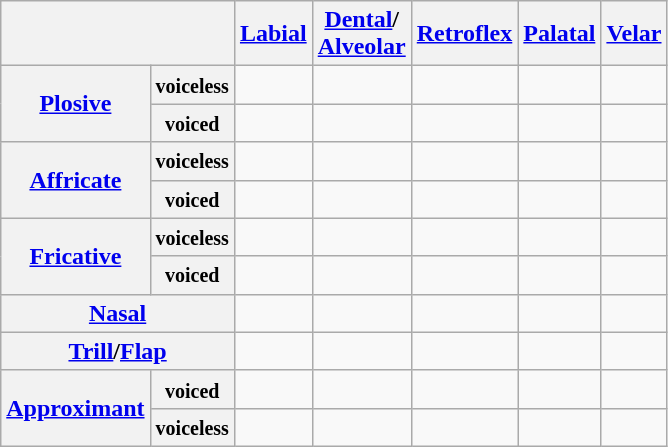<table class="wikitable" style=text-align:center>
<tr>
<th colspan="2"></th>
<th><a href='#'>Labial</a></th>
<th><a href='#'>Dental</a>/<br><a href='#'>Alveolar</a></th>
<th><a href='#'>Retroflex</a></th>
<th><a href='#'>Palatal</a></th>
<th><a href='#'>Velar</a></th>
</tr>
<tr align="center">
<th rowspan="2"><a href='#'>Plosive</a></th>
<th><small>voiceless</small></th>
<td></td>
<td></td>
<td></td>
<td></td>
<td></td>
</tr>
<tr>
<th><small>voiced</small></th>
<td></td>
<td></td>
<td></td>
<td></td>
<td></td>
</tr>
<tr>
<th rowspan="2"><a href='#'>Affricate</a></th>
<th><small>voiceless</small></th>
<td></td>
<td></td>
<td></td>
<td></td>
<td></td>
</tr>
<tr>
<th><small>voiced</small></th>
<td></td>
<td></td>
<td></td>
<td></td>
<td></td>
</tr>
<tr align="center">
<th rowspan="2"><a href='#'>Fricative</a></th>
<th><small>voiceless</small></th>
<td></td>
<td></td>
<td></td>
<td></td>
<td></td>
</tr>
<tr>
<th><small>voiced</small></th>
<td></td>
<td></td>
<td></td>
<td></td>
<td></td>
</tr>
<tr align="center">
<th colspan="2"><a href='#'>Nasal</a></th>
<td></td>
<td></td>
<td></td>
<td></td>
<td></td>
</tr>
<tr align="center">
<th colspan="2"><a href='#'>Trill</a>/<a href='#'>Flap</a></th>
<td></td>
<td></td>
<td></td>
<td></td>
<td></td>
</tr>
<tr align="center">
<th rowspan="2"><a href='#'>Approximant</a></th>
<th><small>voiced</small></th>
<td></td>
<td></td>
<td></td>
<td></td>
<td></td>
</tr>
<tr>
<th><small>voiceless</small></th>
<td></td>
<td></td>
<td></td>
<td></td>
<td></td>
</tr>
</table>
